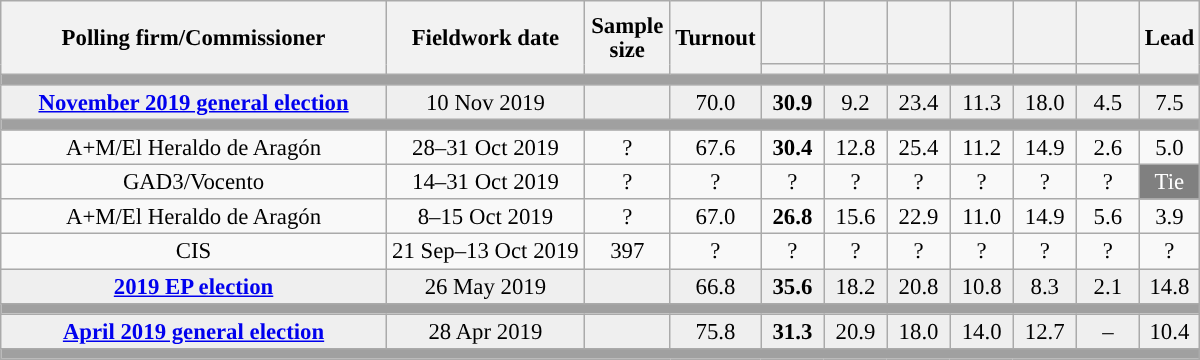<table class="wikitable collapsible collapsed" style="text-align:center; font-size:95%; line-height:16px;">
<tr style="height:42px;">
<th style="width:250px;" rowspan="2">Polling firm/Commissioner</th>
<th style="width:125px;" rowspan="2">Fieldwork date</th>
<th style="width:50px;" rowspan="2">Sample size</th>
<th style="width:45px;" rowspan="2">Turnout</th>
<th style="width:35px;"></th>
<th style="width:35px;"></th>
<th style="width:35px;"></th>
<th style="width:35px;"></th>
<th style="width:35px;"></th>
<th style="width:35px;"></th>
<th style="width:30px;" rowspan="2">Lead</th>
</tr>
<tr>
<th style="color:inherit;background:"></th>
<th style="color:inherit;background:"></th>
<th style="color:inherit;background:"></th>
<th style="color:inherit;background:"></th>
<th style="color:inherit;background:"></th>
<th style="color:inherit;background:"></th>
</tr>
<tr>
<td colspan="11" style="background:#A0A0A0"></td>
</tr>
<tr style="background:#EFEFEF;">
<td><strong><a href='#'>November 2019 general election</a></strong></td>
<td>10 Nov 2019</td>
<td></td>
<td>70.0</td>
<td><strong>30.9</strong><br></td>
<td>9.2<br></td>
<td>23.4<br></td>
<td>11.3<br></td>
<td>18.0<br></td>
<td>4.5<br></td>
<td style="background:">7.5</td>
</tr>
<tr>
<td colspan="11" style="background:#A0A0A0"></td>
</tr>
<tr>
<td>A+M/El Heraldo de Aragón</td>
<td>28–31 Oct 2019</td>
<td>?</td>
<td>67.6</td>
<td><strong>30.4</strong><br></td>
<td>12.8<br></td>
<td>25.4<br></td>
<td>11.2<br></td>
<td>14.9<br></td>
<td>2.6<br></td>
<td style="background:">5.0</td>
</tr>
<tr>
<td>GAD3/Vocento</td>
<td>14–31 Oct 2019</td>
<td>?</td>
<td>?</td>
<td>?<br></td>
<td>?<br></td>
<td>?<br></td>
<td>?<br></td>
<td>?<br></td>
<td>?<br></td>
<td style="background:gray;color:white;">Tie</td>
</tr>
<tr>
<td>A+M/El Heraldo de Aragón</td>
<td>8–15 Oct 2019</td>
<td>?</td>
<td>67.0</td>
<td><strong>26.8</strong><br></td>
<td>15.6<br></td>
<td>22.9<br></td>
<td>11.0<br></td>
<td>14.9<br></td>
<td>5.6<br></td>
<td style="background:">3.9</td>
</tr>
<tr>
<td>CIS</td>
<td>21 Sep–13 Oct 2019</td>
<td>397</td>
<td>?</td>
<td>?<br></td>
<td>?<br></td>
<td>?<br></td>
<td>?<br></td>
<td>?<br></td>
<td>?<br></td>
<td style="background:">?</td>
</tr>
<tr style="background:#EFEFEF;">
<td><strong><a href='#'>2019 EP election</a></strong></td>
<td>26 May 2019</td>
<td></td>
<td>66.8</td>
<td><strong>35.6</strong><br></td>
<td>18.2<br></td>
<td>20.8<br></td>
<td>10.8<br></td>
<td>8.3<br></td>
<td>2.1<br></td>
<td style="background:">14.8</td>
</tr>
<tr>
<td colspan="11" style="background:#A0A0A0"></td>
</tr>
<tr style="background:#EFEFEF;">
<td><strong><a href='#'>April 2019 general election</a></strong></td>
<td>28 Apr 2019</td>
<td></td>
<td>75.8</td>
<td><strong>31.3</strong><br></td>
<td>20.9<br></td>
<td>18.0<br></td>
<td>14.0<br></td>
<td>12.7<br></td>
<td>–</td>
<td style="background:">10.4</td>
</tr>
<tr>
<td colspan="11" style="background:#A0A0A0"></td>
</tr>
</table>
